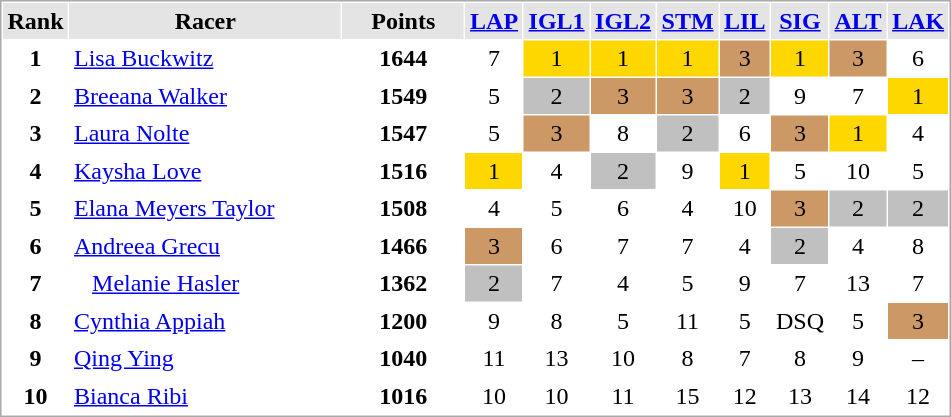<table cellspacing="1" cellpadding="3" style="border:1px solid #AAAAAA; text-align:center">
<tr style="background-color: #E4E4E4;">
<th scope="col">Rank</th>
<th scope="col" style="width:175px;">Racer</th>
<th style="width:75px;">Points</th>
<th> <a href='#'>LAP</a></th>
<th> <a href='#'>IGL1</a></th>
<th> <a href='#'>IGL2</a></th>
<th> <a href='#'>STM</a></th>
<th> <a href='#'>LIL</a></th>
<th> <a href='#'>SIG</a></th>
<th> <a href='#'>ALT</a></th>
<th> <a href='#'>LAK</a></th>
</tr>
<tr>
<th>1</th>
<td style="text-align:left"> <a href='#'>Lisa Buckwitz</a></td>
<td><strong>1644</strong></td>
<td>7</td>
<td style="background:gold">1</td>
<td style="background:gold">1</td>
<td style="background:gold">1</td>
<td style="background:#c96">3</td>
<td style="background:gold">1</td>
<td style="background:#c96">3</td>
<td>6</td>
</tr>
<tr>
<th>2</th>
<td style="text-align:left"> <a href='#'>Breeana Walker</a></td>
<td><strong>1549</strong></td>
<td>5</td>
<td style="background:silver">2</td>
<td style="background:#c96">3</td>
<td style="background:#c96">3</td>
<td style="background:silver">2</td>
<td>9</td>
<td>7</td>
<td style="background:gold">1</td>
</tr>
<tr>
<th>3</th>
<td style="text-align:left"> <a href='#'>Laura Nolte</a></td>
<td><strong>1547</strong></td>
<td>5</td>
<td style="background:#c96">3</td>
<td>8</td>
<td style="background:silver">2</td>
<td>6</td>
<td style="background:#c96">3</td>
<td style="background:gold">1</td>
<td>4</td>
</tr>
<tr>
<th>4</th>
<td style="text-align:left"> <a href='#'>Kaysha Love</a></td>
<td><strong>1516</strong></td>
<td style="background:gold">1</td>
<td>4</td>
<td style="background:silver">2</td>
<td>9</td>
<td style="background:gold">1</td>
<td>5</td>
<td>10</td>
<td>5</td>
</tr>
<tr>
<th>5</th>
<td style="text-align:left"> <a href='#'>Elana Meyers Taylor</a></td>
<td><strong>1508</strong></td>
<td>4</td>
<td>5</td>
<td>6</td>
<td>4</td>
<td>10</td>
<td style="background:#c96">3</td>
<td style="background:silver">2</td>
<td style="background:silver">2</td>
</tr>
<tr>
<th>6</th>
<td style="text-align:left"> <a href='#'>Andreea Grecu</a></td>
<td><strong>1466</strong></td>
<td style="background:#c96">3</td>
<td>6</td>
<td>7</td>
<td>7</td>
<td>4</td>
<td style="background:silver">2</td>
<td>4</td>
<td>8</td>
</tr>
<tr>
<th>7</th>
<td style="text-align:left">   <a href='#'>Melanie Hasler</a></td>
<td><strong>1362</strong></td>
<td style="background:silver">2</td>
<td>7</td>
<td>4</td>
<td>5</td>
<td>9</td>
<td>7</td>
<td>13</td>
<td>7</td>
</tr>
<tr>
<th>8</th>
<td style="text-align:left"> <a href='#'>Cynthia Appiah</a></td>
<td><strong>1200</strong></td>
<td>9</td>
<td>8</td>
<td>5</td>
<td>11</td>
<td>5</td>
<td>DSQ</td>
<td>5</td>
<td style="background:#c96">3</td>
</tr>
<tr>
<th>9</th>
<td style="text-align:left"> <a href='#'>Qing Ying</a></td>
<td><strong>1040</strong></td>
<td>11</td>
<td>13</td>
<td>10</td>
<td>8</td>
<td>7</td>
<td>8</td>
<td>9</td>
<td>–</td>
</tr>
<tr>
<th>10</th>
<td style="text-align:left"> <a href='#'>Bianca Ribi</a></td>
<td><strong>1016</strong></td>
<td>10</td>
<td>10</td>
<td>11</td>
<td>15</td>
<td>12</td>
<td>13</td>
<td>14</td>
<td>12</td>
</tr>
</table>
